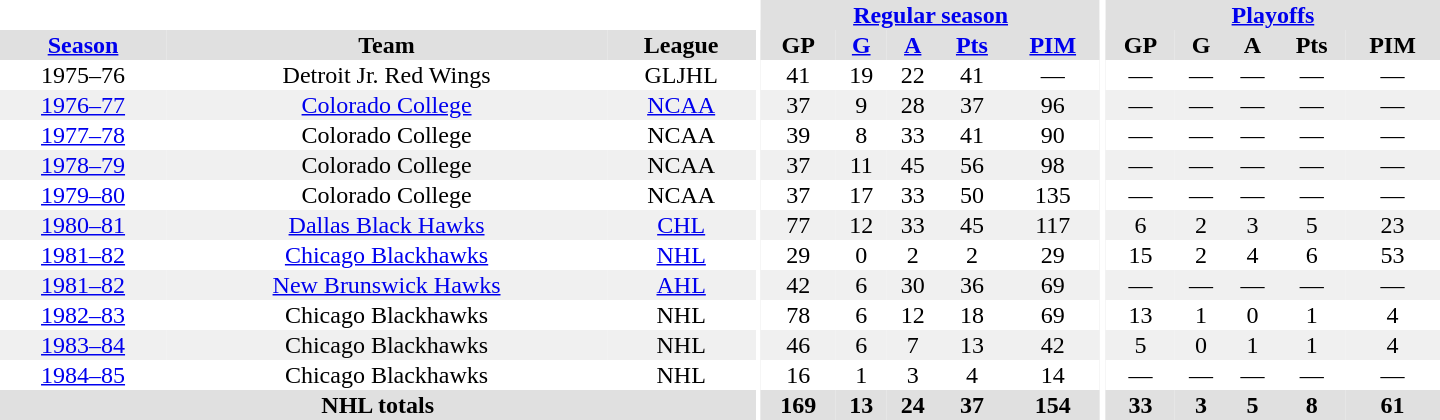<table border="0" cellpadding="1" cellspacing="0" style="text-align:center; width:60em">
<tr bgcolor="#e0e0e0">
<th colspan="3" bgcolor="#ffffff"></th>
<th rowspan="100" bgcolor="#ffffff"></th>
<th colspan="5"><a href='#'>Regular season</a></th>
<th rowspan="100" bgcolor="#ffffff"></th>
<th colspan="5"><a href='#'>Playoffs</a></th>
</tr>
<tr bgcolor="#e0e0e0">
<th><a href='#'>Season</a></th>
<th>Team</th>
<th>League</th>
<th>GP</th>
<th><a href='#'>G</a></th>
<th><a href='#'>A</a></th>
<th><a href='#'>Pts</a></th>
<th><a href='#'>PIM</a></th>
<th>GP</th>
<th>G</th>
<th>A</th>
<th>Pts</th>
<th>PIM</th>
</tr>
<tr>
<td>1975–76</td>
<td>Detroit Jr. Red Wings</td>
<td>GLJHL</td>
<td>41</td>
<td>19</td>
<td>22</td>
<td>41</td>
<td>—</td>
<td>—</td>
<td>—</td>
<td>—</td>
<td>—</td>
<td>—</td>
</tr>
<tr bgcolor="#f0f0f0">
<td><a href='#'>1976–77</a></td>
<td><a href='#'>Colorado College</a></td>
<td><a href='#'>NCAA</a></td>
<td>37</td>
<td>9</td>
<td>28</td>
<td>37</td>
<td>96</td>
<td>—</td>
<td>—</td>
<td>—</td>
<td>—</td>
<td>—</td>
</tr>
<tr>
<td><a href='#'>1977–78</a></td>
<td>Colorado College</td>
<td>NCAA</td>
<td>39</td>
<td>8</td>
<td>33</td>
<td>41</td>
<td>90</td>
<td>—</td>
<td>—</td>
<td>—</td>
<td>—</td>
<td>—</td>
</tr>
<tr bgcolor="#f0f0f0">
<td><a href='#'>1978–79</a></td>
<td>Colorado College</td>
<td>NCAA</td>
<td>37</td>
<td>11</td>
<td>45</td>
<td>56</td>
<td>98</td>
<td>—</td>
<td>—</td>
<td>—</td>
<td>—</td>
<td>—</td>
</tr>
<tr>
<td><a href='#'>1979–80</a></td>
<td>Colorado College</td>
<td>NCAA</td>
<td>37</td>
<td>17</td>
<td>33</td>
<td>50</td>
<td>135</td>
<td>—</td>
<td>—</td>
<td>—</td>
<td>—</td>
<td>—</td>
</tr>
<tr bgcolor="#f0f0f0">
<td><a href='#'>1980–81</a></td>
<td><a href='#'>Dallas Black Hawks</a></td>
<td><a href='#'>CHL</a></td>
<td>77</td>
<td>12</td>
<td>33</td>
<td>45</td>
<td>117</td>
<td>6</td>
<td>2</td>
<td>3</td>
<td>5</td>
<td>23</td>
</tr>
<tr>
<td><a href='#'>1981–82</a></td>
<td><a href='#'>Chicago Blackhawks</a></td>
<td><a href='#'>NHL</a></td>
<td>29</td>
<td>0</td>
<td>2</td>
<td>2</td>
<td>29</td>
<td>15</td>
<td>2</td>
<td>4</td>
<td>6</td>
<td>53</td>
</tr>
<tr bgcolor="#f0f0f0">
<td><a href='#'>1981–82</a></td>
<td><a href='#'>New Brunswick Hawks</a></td>
<td><a href='#'>AHL</a></td>
<td>42</td>
<td>6</td>
<td>30</td>
<td>36</td>
<td>69</td>
<td>—</td>
<td>—</td>
<td>—</td>
<td>—</td>
<td>—</td>
</tr>
<tr>
<td><a href='#'>1982–83</a></td>
<td>Chicago Blackhawks</td>
<td>NHL</td>
<td>78</td>
<td>6</td>
<td>12</td>
<td>18</td>
<td>69</td>
<td>13</td>
<td>1</td>
<td>0</td>
<td>1</td>
<td>4</td>
</tr>
<tr bgcolor="#f0f0f0">
<td><a href='#'>1983–84</a></td>
<td>Chicago Blackhawks</td>
<td>NHL</td>
<td>46</td>
<td>6</td>
<td>7</td>
<td>13</td>
<td>42</td>
<td>5</td>
<td>0</td>
<td>1</td>
<td>1</td>
<td>4</td>
</tr>
<tr>
<td><a href='#'>1984–85</a></td>
<td>Chicago Blackhawks</td>
<td>NHL</td>
<td>16</td>
<td>1</td>
<td>3</td>
<td>4</td>
<td>14</td>
<td>—</td>
<td>—</td>
<td>—</td>
<td>—</td>
<td>—</td>
</tr>
<tr bgcolor="#e0e0e0">
<th colspan="3">NHL totals</th>
<th>169</th>
<th>13</th>
<th>24</th>
<th>37</th>
<th>154</th>
<th>33</th>
<th>3</th>
<th>5</th>
<th>8</th>
<th>61</th>
</tr>
</table>
